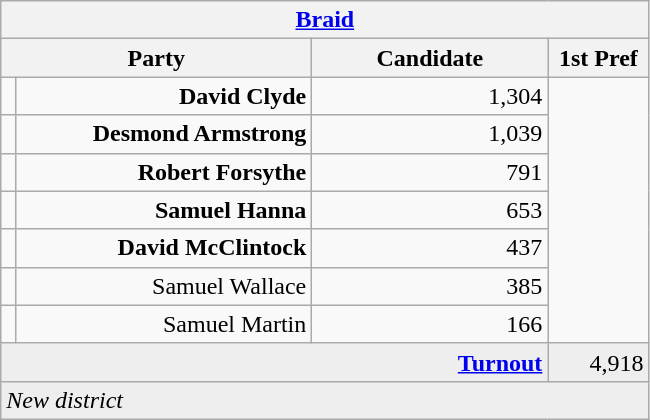<table class="wikitable">
<tr>
<th colspan="4" align="center"><a href='#'>Braid</a></th>
</tr>
<tr>
<th colspan="2" align="center" width=200>Party</th>
<th width=150>Candidate</th>
<th width=60>1st Pref</th>
</tr>
<tr>
<td></td>
<td align="right"><strong>David Clyde</strong></td>
<td align="right">1,304</td>
</tr>
<tr>
<td></td>
<td align="right"><strong>Desmond Armstrong</strong></td>
<td align="right">1,039</td>
</tr>
<tr>
<td></td>
<td align="right"><strong>Robert Forsythe</strong></td>
<td align="right">791</td>
</tr>
<tr>
<td></td>
<td align="right"><strong>Samuel Hanna</strong></td>
<td align="right">653</td>
</tr>
<tr>
<td></td>
<td align="right"><strong>David McClintock</strong></td>
<td align="right">437</td>
</tr>
<tr>
<td></td>
<td align="right">Samuel Wallace</td>
<td align="right">385</td>
</tr>
<tr>
<td></td>
<td align="right">Samuel Martin</td>
<td align="right">166</td>
</tr>
<tr bgcolor="EEEEEE">
<td colspan=3 align="right"><strong><a href='#'>Turnout</a></strong></td>
<td align="right">4,918</td>
</tr>
<tr bgcolor="EEEEEE">
<td colspan=4><em>New district</em></td>
</tr>
</table>
